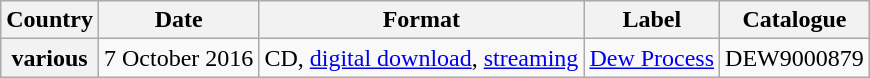<table class="wikitable plainrowheaders">
<tr>
<th scope="col">Country</th>
<th scope="col">Date</th>
<th scope="col">Format</th>
<th scope="col">Label</th>
<th scope="col">Catalogue</th>
</tr>
<tr>
<th>various</th>
<td>7 October 2016</td>
<td>CD, <a href='#'>digital download</a>, <a href='#'>streaming</a></td>
<td><a href='#'>Dew Process</a></td>
<td>DEW9000879</td>
</tr>
</table>
